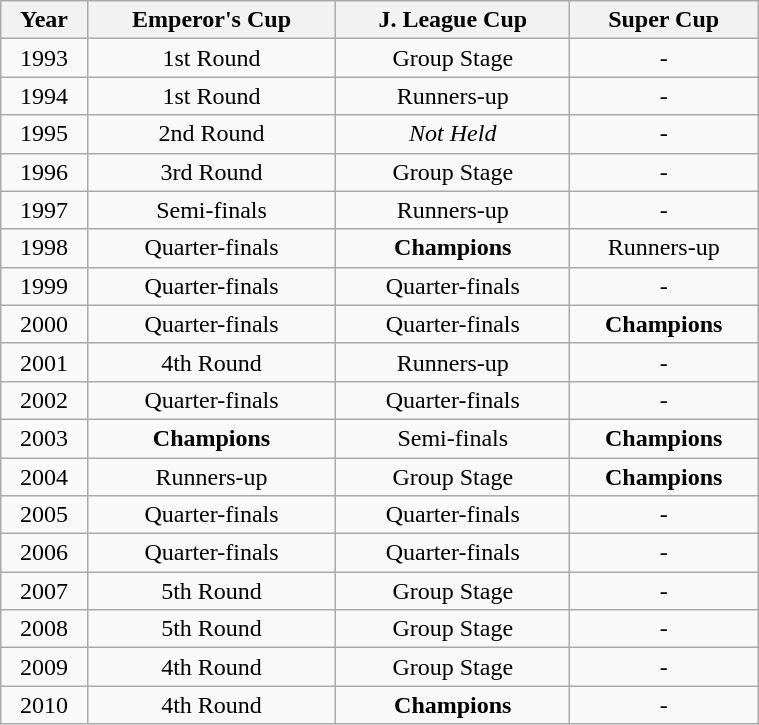<table class="wikitable" style="width:40%; text-align: center;">
<tr>
<th>Year</th>
<th>Emperor's Cup</th>
<th>J. League Cup</th>
<th>Super Cup</th>
</tr>
<tr>
<td>1993</td>
<td>1st Round</td>
<td>Group Stage</td>
<td>-</td>
</tr>
<tr>
<td>1994</td>
<td>1st Round</td>
<td>Runners-up</td>
<td>-</td>
</tr>
<tr>
<td>1995</td>
<td>2nd Round</td>
<td><em>Not Held</em></td>
<td>-</td>
</tr>
<tr>
<td>1996</td>
<td>3rd Round</td>
<td>Group Stage</td>
<td>-</td>
</tr>
<tr>
<td>1997</td>
<td>Semi-finals</td>
<td>Runners-up</td>
<td>-</td>
</tr>
<tr>
<td>1998</td>
<td>Quarter-finals</td>
<td><strong>Champions</strong></td>
<td>Runners-up</td>
</tr>
<tr>
<td>1999</td>
<td>Quarter-finals</td>
<td>Quarter-finals</td>
<td>-</td>
</tr>
<tr>
<td>2000</td>
<td>Quarter-finals</td>
<td>Quarter-finals</td>
<td><strong>Champions</strong></td>
</tr>
<tr>
<td>2001</td>
<td>4th Round</td>
<td>Runners-up</td>
<td>-</td>
</tr>
<tr>
<td>2002</td>
<td>Quarter-finals</td>
<td>Quarter-finals</td>
<td>-</td>
</tr>
<tr>
<td>2003</td>
<td><strong>Champions</strong></td>
<td>Semi-finals</td>
<td><strong>Champions</strong></td>
</tr>
<tr>
<td>2004</td>
<td>Runners-up</td>
<td>Group Stage</td>
<td><strong>Champions</strong></td>
</tr>
<tr>
<td>2005</td>
<td>Quarter-finals</td>
<td>Quarter-finals</td>
<td>-</td>
</tr>
<tr>
<td>2006</td>
<td>Quarter-finals</td>
<td>Quarter-finals</td>
<td>-</td>
</tr>
<tr>
<td>2007</td>
<td>5th Round</td>
<td>Group Stage</td>
<td>-</td>
</tr>
<tr>
<td>2008</td>
<td>5th Round</td>
<td>Group Stage</td>
<td>-</td>
</tr>
<tr>
<td>2009</td>
<td>4th Round</td>
<td>Group Stage</td>
<td>-</td>
</tr>
<tr>
<td>2010</td>
<td>4th Round</td>
<td><strong>Champions</strong></td>
<td>-</td>
</tr>
</table>
